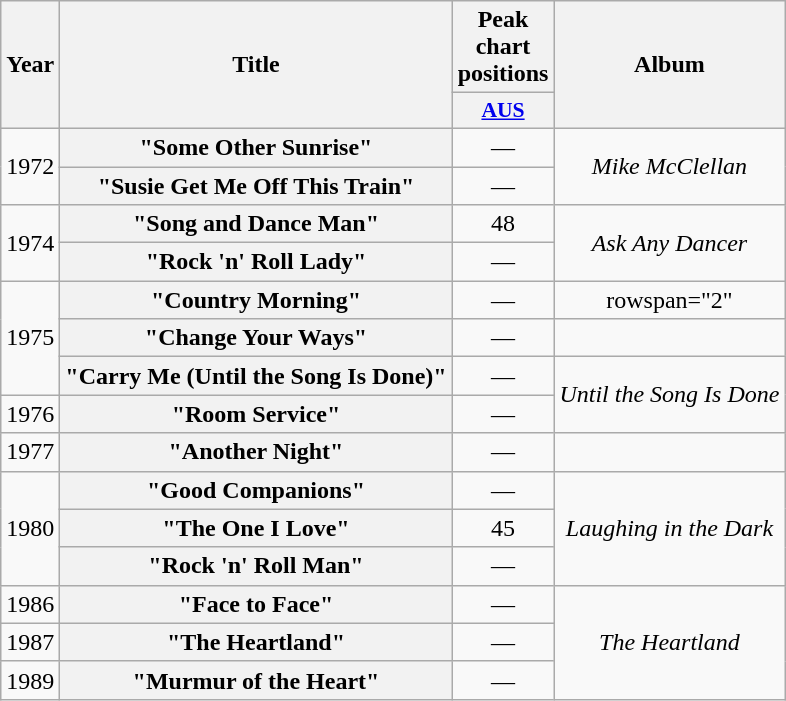<table class="wikitable plainrowheaders" style="text-align:center">
<tr>
<th scope="col" rowspan="2">Year</th>
<th scope="col" rowspan="2">Title</th>
<th scope="col" colspan="1">Peak chart positions</th>
<th scope="col" rowspan="2">Album</th>
</tr>
<tr>
<th scope="col" style="width:3em; font-size:90%"><a href='#'>AUS</a><br></th>
</tr>
<tr>
<td rowspan="2">1972</td>
<th scope="row">"Some Other Sunrise"</th>
<td>—</td>
<td rowspan="2"><em>Mike McClellan</em></td>
</tr>
<tr>
<th scope="row">"Susie Get Me Off This Train"</th>
<td>—</td>
</tr>
<tr>
<td rowspan="2">1974</td>
<th scope="row">"Song and Dance Man"</th>
<td>48</td>
<td rowspan="2"><em>Ask Any Dancer</em></td>
</tr>
<tr>
<th scope="row">"Rock 'n' Roll Lady"</th>
<td>—</td>
</tr>
<tr>
<td rowspan="3">1975</td>
<th scope="row">"Country Morning"</th>
<td>—</td>
<td>rowspan="2" </td>
</tr>
<tr>
<th scope="row">"Change Your Ways"</th>
<td>—</td>
</tr>
<tr>
<th scope="row">"Carry Me (Until the Song Is Done)"</th>
<td>—</td>
<td rowspan="2"><em>Until the Song Is Done</em></td>
</tr>
<tr>
<td>1976</td>
<th scope="row">"Room Service"</th>
<td>—</td>
</tr>
<tr>
<td>1977</td>
<th scope="row">"Another Night"</th>
<td>—</td>
<td></td>
</tr>
<tr>
<td rowspan="3">1980</td>
<th scope="row">"Good Companions"</th>
<td>—</td>
<td rowspan="3"><em>Laughing in the Dark</em></td>
</tr>
<tr>
<th scope="row">"The One I Love"</th>
<td>45</td>
</tr>
<tr>
<th scope="row">"Rock 'n' Roll Man"</th>
<td>—</td>
</tr>
<tr>
<td>1986</td>
<th scope="row">"Face to Face"</th>
<td>—</td>
<td rowspan="3"><em>The Heartland</em></td>
</tr>
<tr>
<td>1987</td>
<th scope="row">"The Heartland"</th>
<td>—</td>
</tr>
<tr>
<td>1989</td>
<th scope="row">"Murmur of the Heart"</th>
<td>—</td>
</tr>
</table>
